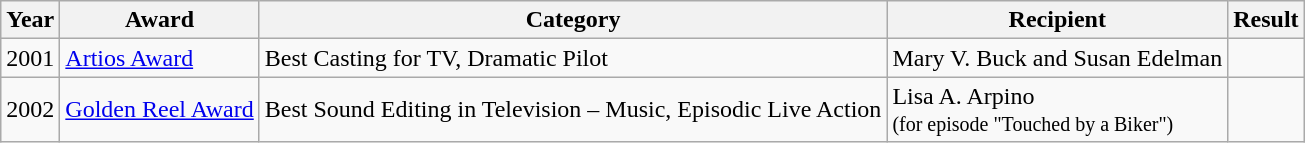<table class="wikitable">
<tr>
<th>Year</th>
<th>Award</th>
<th>Category</th>
<th>Recipient</th>
<th>Result</th>
</tr>
<tr>
<td>2001</td>
<td><a href='#'>Artios Award</a></td>
<td>Best Casting for TV, Dramatic Pilot</td>
<td>Mary V. Buck and Susan Edelman</td>
<td></td>
</tr>
<tr>
<td>2002</td>
<td><a href='#'>Golden Reel Award</a></td>
<td>Best Sound Editing in Television – Music, Episodic Live Action</td>
<td>Lisa A. Arpino <br><small>(for episode "Touched by a Biker")</small></td>
<td></td>
</tr>
</table>
